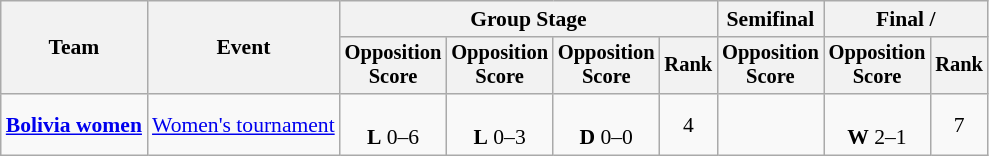<table class=wikitable style=font-size:90%;text-align:center>
<tr>
<th rowspan=2>Team</th>
<th rowspan=2>Event</th>
<th colspan=4>Group Stage</th>
<th>Semifinal</th>
<th colspan=2>Final / </th>
</tr>
<tr style=font-size:95%>
<th>Opposition<br>Score</th>
<th>Opposition<br>Score</th>
<th>Opposition<br>Score</th>
<th>Rank</th>
<th>Opposition<br>Score</th>
<th>Opposition<br>Score</th>
<th>Rank</th>
</tr>
<tr align=center>
<td align=left><strong><a href='#'>Bolivia women</a></strong></td>
<td align=left><a href='#'>Women's tournament</a></td>
<td><br><strong>L</strong> 0–6</td>
<td><br><strong>L</strong> 0–3</td>
<td><br><strong>D</strong> 0–0</td>
<td>4</td>
<td></td>
<td><br><strong>W</strong> 2–1</td>
<td>7</td>
</tr>
</table>
